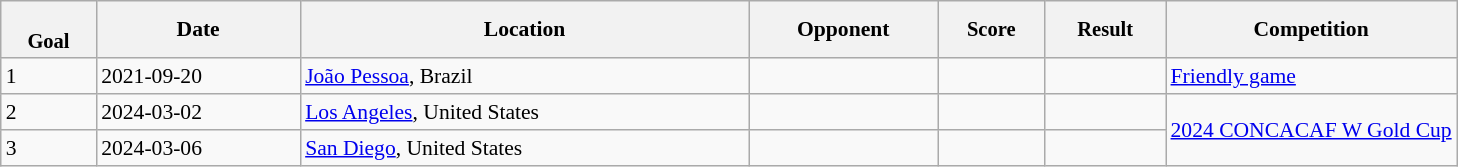<table class="wikitable collapsible sortable" style="font-size:90%">
<tr>
<th data-sort-type="number" style="font-size:95%;"><br>Goal</th>
<th>Date</th>
<th>Location</th>
<th>Opponent</th>
<th data-sort-type="number" style="font-size:95%;">Score</th>
<th data-sort-type="number" style="font-size:95%;">Result</th>
<th width="20%">Competition</th>
</tr>
<tr>
<td>1</td>
<td>2021-09-20</td>
<td> <a href='#'>João Pessoa</a>, Brazil</td>
<td></td>
<td></td>
<td></td>
<td><a href='#'>Friendly game</a></td>
</tr>
<tr>
<td>2</td>
<td>2024-03-02</td>
<td> <a href='#'>Los Angeles</a>, United States</td>
<td></td>
<td></td>
<td></td>
<td rowspan=2><a href='#'>2024 CONCACAF W Gold Cup</a></td>
</tr>
<tr>
<td>3</td>
<td>2024-03-06</td>
<td> <a href='#'>San Diego</a>, United States</td>
<td></td>
<td></td>
<td></td>
</tr>
</table>
